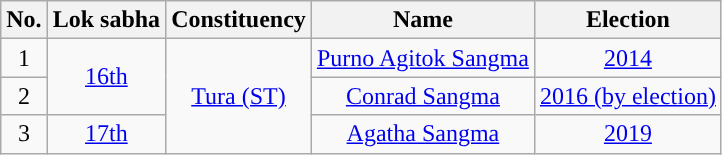<table class="wikitable sortable" style="text-align:center">
<tr>
<th Style="background-color:">No.</th>
<th Style="background-color:">Lok sabha</th>
<th Style="background-color:">Constituency</th>
<th Style="background-color:">Name</th>
<th Style="background-color:">Election</th>
</tr>
<tr>
<td>1</td>
<td rowspan="2"><a href='#'>16th</a></td>
<td rowspan="3"><a href='#'>Tura (ST)</a></td>
<td><a href='#'>Purno Agitok Sangma</a></td>
<td><a href='#'>2014</a></td>
</tr>
<tr>
<td>2</td>
<td><a href='#'>Conrad Sangma</a></td>
<td><a href='#'>2016 (by election)</a></td>
</tr>
<tr>
<td>3</td>
<td><a href='#'>17th</a></td>
<td><a href='#'>Agatha Sangma</a></td>
<td><a href='#'>2019</a></td>
</tr>
</table>
